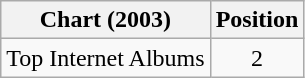<table class="wikitable" border="1">
<tr>
<th>Chart (2003)</th>
<th>Position</th>
</tr>
<tr>
<td>Top Internet Albums</td>
<td align="center">2</td>
</tr>
</table>
